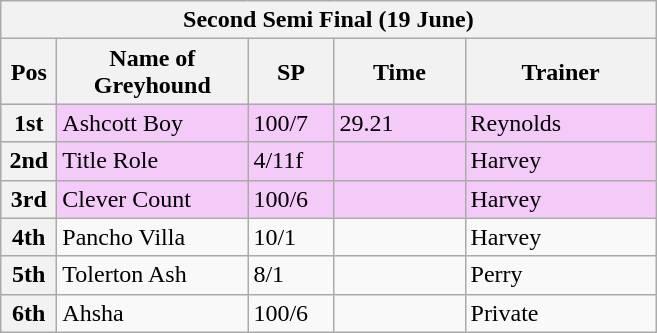<table class="wikitable">
<tr>
<th colspan="6">Second Semi Final (19 June)</th>
</tr>
<tr>
<th width=30>Pos</th>
<th width=120>Name of Greyhound</th>
<th width=50>SP</th>
<th width=80>Time</th>
<th width=120>Trainer</th>
</tr>
<tr style="background: #f4caf9;">
<th>1st</th>
<td>Ashcott Boy</td>
<td>100/7</td>
<td>29.21</td>
<td>Reynolds</td>
</tr>
<tr style="background: #f4caf9;">
<th>2nd</th>
<td>Title Role</td>
<td>4/11f</td>
<td></td>
<td>Harvey</td>
</tr>
<tr style="background: #f4caf9;">
<th>3rd</th>
<td>Clever Count</td>
<td>100/6</td>
<td></td>
<td>Harvey</td>
</tr>
<tr>
<th>4th</th>
<td>Pancho Villa</td>
<td>10/1</td>
<td></td>
<td>Harvey</td>
</tr>
<tr>
<th>5th</th>
<td>Tolerton Ash</td>
<td>8/1</td>
<td></td>
<td>Perry</td>
</tr>
<tr>
<th>6th</th>
<td>Ahsha</td>
<td>100/6</td>
<td></td>
<td>Private</td>
</tr>
</table>
